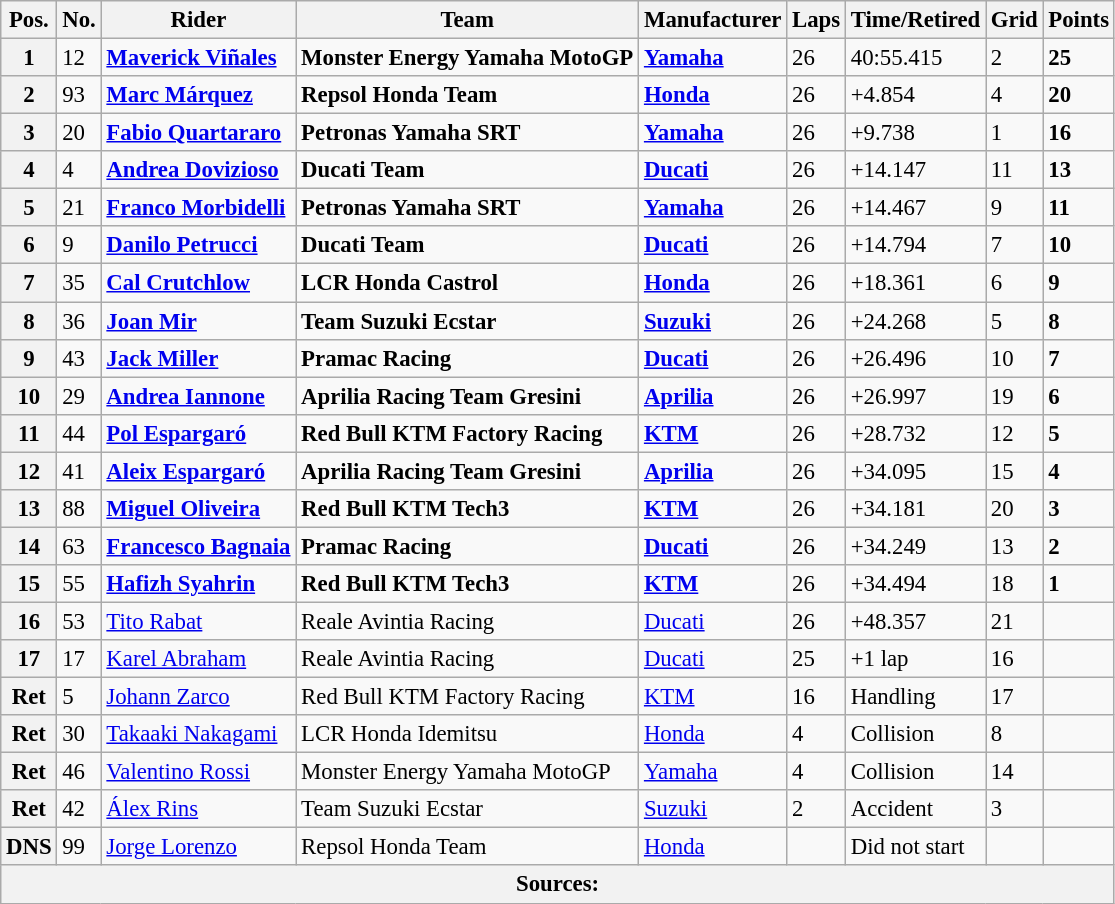<table class="wikitable" style="font-size: 95%;">
<tr>
<th>Pos.</th>
<th>No.</th>
<th>Rider</th>
<th>Team</th>
<th>Manufacturer</th>
<th>Laps</th>
<th>Time/Retired</th>
<th>Grid</th>
<th>Points</th>
</tr>
<tr>
<th>1</th>
<td>12</td>
<td> <strong><a href='#'>Maverick Viñales</a></strong></td>
<td><strong>Monster Energy Yamaha MotoGP</strong></td>
<td><strong><a href='#'>Yamaha</a></strong></td>
<td>26</td>
<td>40:55.415</td>
<td>2</td>
<td><strong>25</strong></td>
</tr>
<tr>
<th>2</th>
<td>93</td>
<td> <strong><a href='#'>Marc Márquez</a></strong></td>
<td><strong>Repsol Honda Team</strong></td>
<td><strong><a href='#'>Honda</a></strong></td>
<td>26</td>
<td>+4.854</td>
<td>4</td>
<td><strong>20</strong></td>
</tr>
<tr>
<th>3</th>
<td>20</td>
<td> <strong><a href='#'>Fabio Quartararo</a></strong></td>
<td><strong>Petronas Yamaha SRT</strong></td>
<td><strong><a href='#'>Yamaha</a></strong></td>
<td>26</td>
<td>+9.738</td>
<td>1</td>
<td><strong>16</strong></td>
</tr>
<tr>
<th>4</th>
<td>4</td>
<td> <strong><a href='#'>Andrea Dovizioso</a></strong></td>
<td><strong>Ducati Team</strong></td>
<td><strong><a href='#'>Ducati</a></strong></td>
<td>26</td>
<td>+14.147</td>
<td>11</td>
<td><strong>13</strong></td>
</tr>
<tr>
<th>5</th>
<td>21</td>
<td> <strong><a href='#'>Franco Morbidelli</a></strong></td>
<td><strong>Petronas Yamaha SRT</strong></td>
<td><strong><a href='#'>Yamaha</a></strong></td>
<td>26</td>
<td>+14.467</td>
<td>9</td>
<td><strong>11</strong></td>
</tr>
<tr>
<th>6</th>
<td>9</td>
<td> <strong><a href='#'>Danilo Petrucci</a></strong></td>
<td><strong>Ducati Team</strong></td>
<td><strong><a href='#'>Ducati</a></strong></td>
<td>26</td>
<td>+14.794</td>
<td>7</td>
<td><strong>10</strong></td>
</tr>
<tr>
<th>7</th>
<td>35</td>
<td> <strong><a href='#'>Cal Crutchlow</a></strong></td>
<td><strong>LCR Honda Castrol</strong></td>
<td><strong><a href='#'>Honda</a></strong></td>
<td>26</td>
<td>+18.361</td>
<td>6</td>
<td><strong>9</strong></td>
</tr>
<tr>
<th>8</th>
<td>36</td>
<td> <strong><a href='#'>Joan Mir</a></strong></td>
<td><strong>Team Suzuki Ecstar</strong></td>
<td><strong><a href='#'>Suzuki</a></strong></td>
<td>26</td>
<td>+24.268</td>
<td>5</td>
<td><strong>8</strong></td>
</tr>
<tr>
<th>9</th>
<td>43</td>
<td> <strong><a href='#'>Jack Miller</a></strong></td>
<td><strong>Pramac Racing</strong></td>
<td><strong><a href='#'>Ducati</a></strong></td>
<td>26</td>
<td>+26.496</td>
<td>10</td>
<td><strong>7</strong></td>
</tr>
<tr>
<th>10</th>
<td>29</td>
<td> <strong><a href='#'>Andrea Iannone</a></strong></td>
<td><strong>Aprilia Racing Team Gresini</strong></td>
<td><strong><a href='#'>Aprilia</a></strong></td>
<td>26</td>
<td>+26.997</td>
<td>19</td>
<td><strong>6</strong></td>
</tr>
<tr>
<th>11</th>
<td>44</td>
<td> <strong><a href='#'>Pol Espargaró</a></strong></td>
<td><strong>Red Bull KTM Factory Racing</strong></td>
<td><strong><a href='#'>KTM</a></strong></td>
<td>26</td>
<td>+28.732</td>
<td>12</td>
<td><strong>5</strong></td>
</tr>
<tr>
<th>12</th>
<td>41</td>
<td> <strong><a href='#'>Aleix Espargaró</a></strong></td>
<td><strong>Aprilia Racing Team Gresini</strong></td>
<td><strong><a href='#'>Aprilia</a></strong></td>
<td>26</td>
<td>+34.095</td>
<td>15</td>
<td><strong>4</strong></td>
</tr>
<tr>
<th>13</th>
<td>88</td>
<td> <strong><a href='#'>Miguel Oliveira</a></strong></td>
<td><strong>Red Bull KTM Tech3</strong></td>
<td><strong><a href='#'>KTM</a></strong></td>
<td>26</td>
<td>+34.181</td>
<td>20</td>
<td><strong>3</strong></td>
</tr>
<tr>
<th>14</th>
<td>63</td>
<td> <strong><a href='#'>Francesco Bagnaia</a></strong></td>
<td><strong>Pramac Racing</strong></td>
<td><strong><a href='#'>Ducati</a></strong></td>
<td>26</td>
<td>+34.249</td>
<td>13</td>
<td><strong>2</strong></td>
</tr>
<tr>
<th>15</th>
<td>55</td>
<td> <strong><a href='#'>Hafizh Syahrin</a></strong></td>
<td><strong>Red Bull KTM Tech3</strong></td>
<td><strong><a href='#'>KTM</a></strong></td>
<td>26</td>
<td>+34.494</td>
<td>18</td>
<td><strong>1</strong></td>
</tr>
<tr>
<th>16</th>
<td>53</td>
<td> <a href='#'>Tito Rabat</a></td>
<td>Reale Avintia Racing</td>
<td><a href='#'>Ducati</a></td>
<td>26</td>
<td>+48.357</td>
<td>21</td>
<td></td>
</tr>
<tr>
<th>17</th>
<td>17</td>
<td> <a href='#'>Karel Abraham</a></td>
<td>Reale Avintia Racing</td>
<td><a href='#'>Ducati</a></td>
<td>25</td>
<td>+1 lap</td>
<td>16</td>
<td></td>
</tr>
<tr>
<th>Ret</th>
<td>5</td>
<td> <a href='#'>Johann Zarco</a></td>
<td>Red Bull KTM Factory Racing</td>
<td><a href='#'>KTM</a></td>
<td>16</td>
<td>Handling</td>
<td>17</td>
<td></td>
</tr>
<tr>
<th>Ret</th>
<td>30</td>
<td> <a href='#'>Takaaki Nakagami</a></td>
<td>LCR Honda Idemitsu</td>
<td><a href='#'>Honda</a></td>
<td>4</td>
<td>Collision</td>
<td>8</td>
<td></td>
</tr>
<tr>
<th>Ret</th>
<td>46</td>
<td> <a href='#'>Valentino Rossi</a></td>
<td>Monster Energy Yamaha MotoGP</td>
<td><a href='#'>Yamaha</a></td>
<td>4</td>
<td>Collision</td>
<td>14</td>
<td></td>
</tr>
<tr>
<th>Ret</th>
<td>42</td>
<td> <a href='#'>Álex Rins</a></td>
<td>Team Suzuki Ecstar</td>
<td><a href='#'>Suzuki</a></td>
<td>2</td>
<td>Accident</td>
<td>3</td>
<td></td>
</tr>
<tr>
<th>DNS</th>
<td>99</td>
<td> <a href='#'>Jorge Lorenzo</a></td>
<td>Repsol Honda Team</td>
<td><a href='#'>Honda</a></td>
<td></td>
<td>Did not start</td>
<td></td>
<td></td>
</tr>
<tr>
<th colspan=9>Sources: </th>
</tr>
</table>
